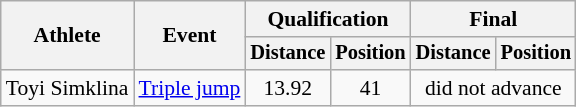<table class=wikitable style="font-size:90%">
<tr>
<th rowspan="2">Athlete</th>
<th rowspan="2">Event</th>
<th colspan="2">Qualification</th>
<th colspan="2">Final</th>
</tr>
<tr style="font-size:95%">
<th>Distance</th>
<th>Position</th>
<th>Distance</th>
<th>Position</th>
</tr>
<tr align=center>
<td align=left>Toyi Simklina</td>
<td align=left><a href='#'>Triple jump</a></td>
<td>13.92</td>
<td>41</td>
<td colspan=2>did not advance</td>
</tr>
</table>
